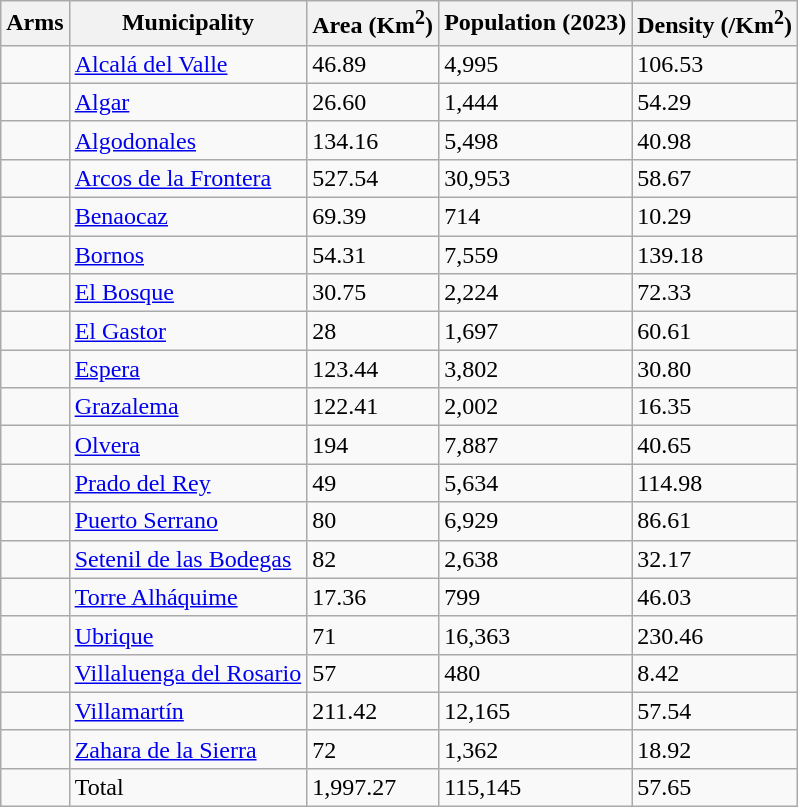<table class="wikitable sortable">
<tr>
<th>Arms</th>
<th>Municipality</th>
<th>Area (Km<sup>2</sup>)</th>
<th>Population (2023)</th>
<th>Density (/Km<sup>2</sup>)</th>
</tr>
<tr>
<td></td>
<td><a href='#'>Alcalá del Valle</a></td>
<td>46.89</td>
<td>4,995</td>
<td>106.53</td>
</tr>
<tr>
<td></td>
<td><a href='#'>Algar</a></td>
<td>26.60</td>
<td>1,444</td>
<td>54.29</td>
</tr>
<tr>
<td></td>
<td><a href='#'>Algodonales</a></td>
<td>134.16</td>
<td>5,498</td>
<td>40.98</td>
</tr>
<tr>
<td></td>
<td><a href='#'>Arcos de la Frontera</a></td>
<td>527.54</td>
<td>30,953</td>
<td>58.67</td>
</tr>
<tr>
<td></td>
<td><a href='#'>Benaocaz</a></td>
<td>69.39</td>
<td>714</td>
<td>10.29</td>
</tr>
<tr>
<td></td>
<td><a href='#'>Bornos</a></td>
<td>54.31</td>
<td>7,559</td>
<td>139.18</td>
</tr>
<tr>
<td></td>
<td><a href='#'>El Bosque</a></td>
<td>30.75</td>
<td>2,224</td>
<td>72.33</td>
</tr>
<tr>
<td></td>
<td><a href='#'>El Gastor</a></td>
<td>28</td>
<td>1,697</td>
<td>60.61</td>
</tr>
<tr>
<td></td>
<td><a href='#'>Espera</a></td>
<td>123.44</td>
<td>3,802</td>
<td>30.80</td>
</tr>
<tr>
<td></td>
<td><a href='#'>Grazalema</a></td>
<td>122.41</td>
<td>2,002</td>
<td>16.35</td>
</tr>
<tr>
<td></td>
<td><a href='#'>Olvera</a></td>
<td>194</td>
<td>7,887</td>
<td>40.65</td>
</tr>
<tr>
<td></td>
<td><a href='#'>Prado del Rey</a></td>
<td>49</td>
<td>5,634</td>
<td>114.98</td>
</tr>
<tr>
<td></td>
<td><a href='#'>Puerto Serrano</a></td>
<td>80</td>
<td>6,929</td>
<td>86.61</td>
</tr>
<tr>
<td></td>
<td><a href='#'>Setenil de las Bodegas</a></td>
<td>82</td>
<td>2,638</td>
<td>32.17</td>
</tr>
<tr>
<td></td>
<td><a href='#'>Torre Alháquime</a></td>
<td>17.36</td>
<td>799</td>
<td>46.03</td>
</tr>
<tr>
<td></td>
<td><a href='#'>Ubrique</a></td>
<td>71</td>
<td>16,363</td>
<td>230.46</td>
</tr>
<tr>
<td></td>
<td><a href='#'>Villaluenga del Rosario</a></td>
<td>57</td>
<td>480</td>
<td>8.42</td>
</tr>
<tr>
<td></td>
<td><a href='#'>Villamartín</a></td>
<td>211.42</td>
<td>12,165</td>
<td>57.54</td>
</tr>
<tr>
<td></td>
<td><a href='#'>Zahara de la Sierra</a></td>
<td>72</td>
<td>1,362</td>
<td>18.92</td>
</tr>
<tr>
<td></td>
<td>Total</td>
<td>1,997.27</td>
<td>115,145</td>
<td>57.65</td>
</tr>
</table>
